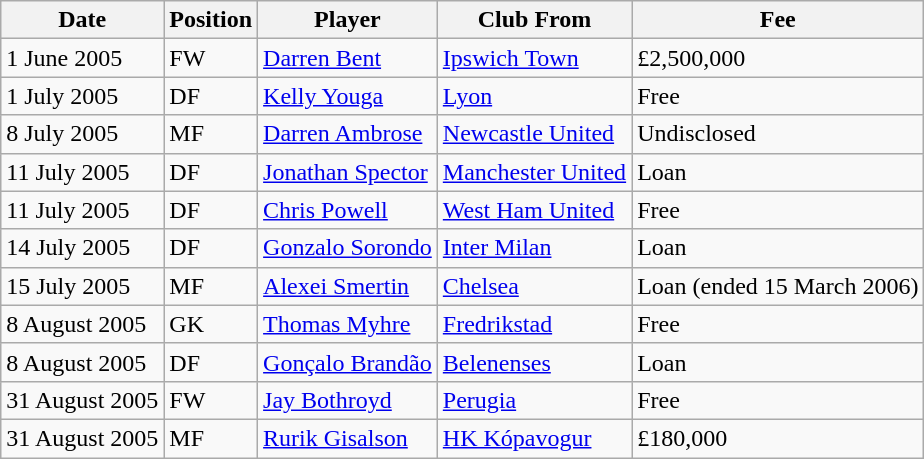<table class="wikitable">
<tr>
<th>Date</th>
<th>Position</th>
<th>Player</th>
<th>Club From</th>
<th>Fee</th>
</tr>
<tr>
<td>1 June 2005</td>
<td>FW</td>
<td><a href='#'>Darren Bent</a></td>
<td><a href='#'>Ipswich Town</a></td>
<td>£2,500,000</td>
</tr>
<tr>
<td>1 July 2005</td>
<td>DF</td>
<td><a href='#'>Kelly Youga</a></td>
<td><a href='#'>Lyon</a></td>
<td>Free</td>
</tr>
<tr>
<td>8 July 2005</td>
<td>MF</td>
<td><a href='#'>Darren Ambrose</a></td>
<td><a href='#'>Newcastle United</a></td>
<td>Undisclosed</td>
</tr>
<tr>
<td>11 July 2005</td>
<td>DF</td>
<td><a href='#'>Jonathan Spector</a></td>
<td><a href='#'>Manchester United</a></td>
<td>Loan</td>
</tr>
<tr>
<td>11 July 2005</td>
<td>DF</td>
<td><a href='#'>Chris Powell</a></td>
<td><a href='#'>West Ham United</a></td>
<td>Free</td>
</tr>
<tr>
<td>14 July 2005</td>
<td>DF</td>
<td><a href='#'>Gonzalo Sorondo</a></td>
<td><a href='#'>Inter Milan</a></td>
<td>Loan</td>
</tr>
<tr>
<td>15 July 2005</td>
<td>MF</td>
<td><a href='#'>Alexei Smertin</a></td>
<td><a href='#'>Chelsea</a></td>
<td>Loan (ended 15 March 2006)</td>
</tr>
<tr>
<td>8 August 2005</td>
<td>GK</td>
<td><a href='#'>Thomas Myhre</a></td>
<td><a href='#'>Fredrikstad</a></td>
<td>Free</td>
</tr>
<tr>
<td>8 August 2005</td>
<td>DF</td>
<td><a href='#'>Gonçalo Brandão</a></td>
<td><a href='#'>Belenenses</a></td>
<td>Loan</td>
</tr>
<tr>
<td>31 August 2005</td>
<td>FW</td>
<td><a href='#'>Jay Bothroyd</a></td>
<td><a href='#'>Perugia</a></td>
<td>Free</td>
</tr>
<tr>
<td>31 August 2005</td>
<td>MF</td>
<td><a href='#'>Rurik Gisalson</a></td>
<td><a href='#'>HK Kópavogur</a></td>
<td>£180,000</td>
</tr>
</table>
